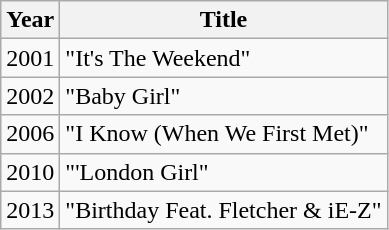<table class="wikitable">
<tr>
<th>Year</th>
<th>Title</th>
</tr>
<tr>
<td>2001</td>
<td>"It's The Weekend"</td>
</tr>
<tr>
<td>2002</td>
<td>"Baby Girl"</td>
</tr>
<tr>
<td>2006</td>
<td>"I Know (When We First Met)"</td>
</tr>
<tr>
<td>2010</td>
<td>"'London Girl"</td>
</tr>
<tr>
<td>2013</td>
<td>"Birthday Feat. Fletcher & iE-Z"</td>
</tr>
</table>
